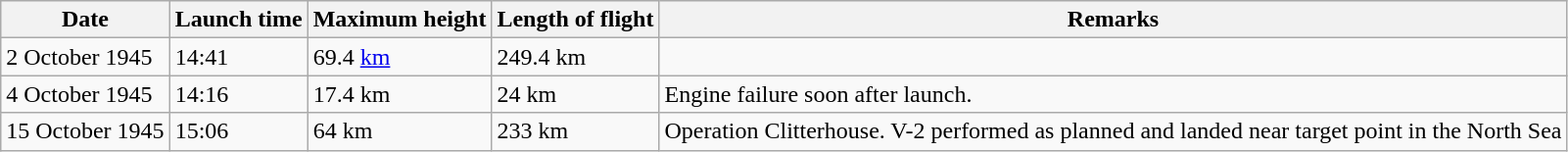<table class="wikitable">
<tr valign="top">
<th>Date</th>
<th>Launch time</th>
<th>Maximum height</th>
<th>Length of flight</th>
<th>Remarks</th>
</tr>
<tr>
<td>2 October 1945</td>
<td>14:41</td>
<td>69.4 <a href='#'>km</a></td>
<td>249.4 km</td>
<td></td>
</tr>
<tr>
<td>4 October 1945</td>
<td>14:16</td>
<td>17.4 km</td>
<td>24 km</td>
<td>Engine failure soon after launch.</td>
</tr>
<tr>
<td>15 October 1945</td>
<td>15:06</td>
<td>64 km</td>
<td>233 km</td>
<td>Operation Clitterhouse. V-2 performed as planned and landed near target point in the North Sea</td>
</tr>
</table>
